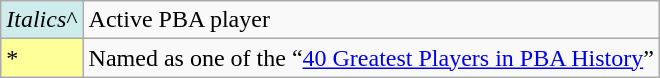<table class="wikitable">
<tr>
<td style="background:#CFECEC; width:1em"><em>Italics</em>^</td>
<td>Active PBA player</td>
</tr>
<tr>
<td style="background:#ff9; width:1em;">*</td>
<td>Named as one of the “<a href='#'>40 Greatest Players in PBA History</a>”</td>
</tr>
</table>
